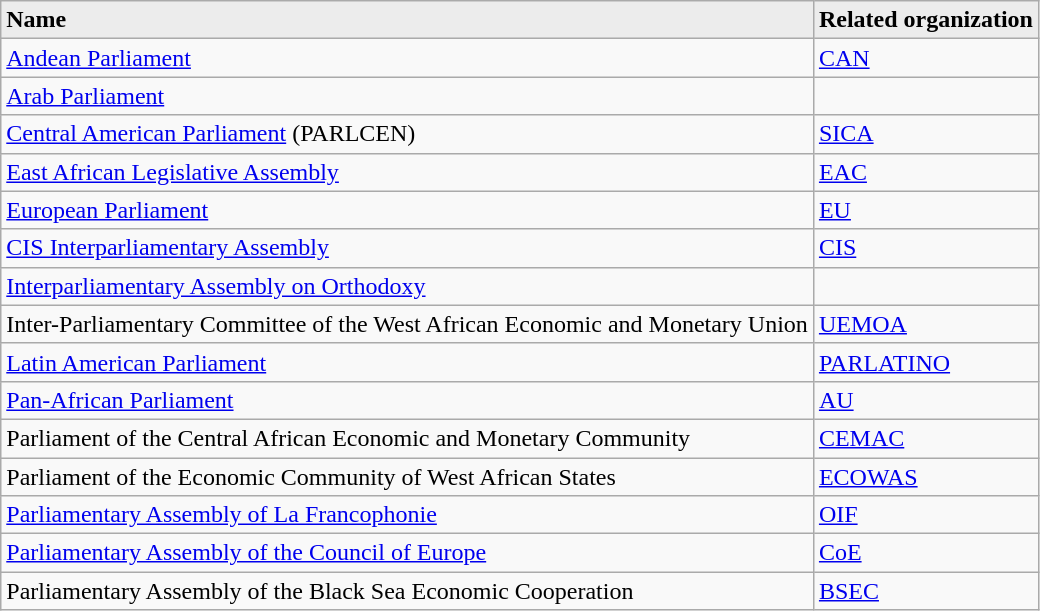<table class="wikitable">
<tr style="background:#ececec; vertical-align:top;">
<td><strong>Name</strong></td>
<td><strong>Related organization</strong></td>
</tr>
<tr>
<td><a href='#'>Andean Parliament</a></td>
<td><a href='#'>CAN</a></td>
</tr>
<tr>
<td><a href='#'>Arab Parliament</a></td>
<td></td>
</tr>
<tr>
<td><a href='#'>Central American Parliament</a> (PARLCEN)</td>
<td><a href='#'>SICA</a></td>
</tr>
<tr>
<td><a href='#'>East African Legislative Assembly</a></td>
<td><a href='#'>EAC</a></td>
</tr>
<tr>
<td><a href='#'>European Parliament</a></td>
<td><a href='#'>EU</a></td>
</tr>
<tr>
<td><a href='#'>CIS Interparliamentary Assembly</a></td>
<td><a href='#'>CIS</a></td>
</tr>
<tr>
<td><a href='#'>Interparliamentary Assembly on Orthodoxy</a></td>
<td></td>
</tr>
<tr>
<td>Inter-Parliamentary Committee of the West African Economic and Monetary Union</td>
<td><a href='#'>UEMOA</a></td>
</tr>
<tr>
<td><a href='#'>Latin American Parliament</a></td>
<td><a href='#'>PARLATINO</a></td>
</tr>
<tr>
<td><a href='#'>Pan-African Parliament</a></td>
<td><a href='#'>AU</a></td>
</tr>
<tr>
<td>Parliament of the Central African Economic and Monetary Community</td>
<td><a href='#'>CEMAC</a></td>
</tr>
<tr>
<td>Parliament of the Economic Community of West African States</td>
<td><a href='#'>ECOWAS</a></td>
</tr>
<tr>
<td><a href='#'>Parliamentary Assembly of La Francophonie</a></td>
<td><a href='#'>OIF</a></td>
</tr>
<tr>
<td><a href='#'>Parliamentary Assembly of the Council of Europe</a></td>
<td><a href='#'>CoE</a></td>
</tr>
<tr>
<td>Parliamentary Assembly of the Black Sea Economic Cooperation</td>
<td><a href='#'>BSEC</a></td>
</tr>
</table>
